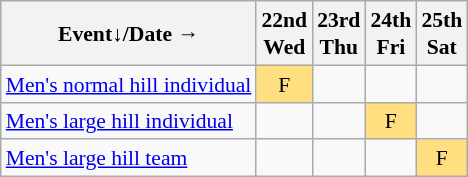<table class="wikitable" style="margin:0.5em auto; font-size:90%; line-height:1.25em; text-align:center;">
<tr>
<th>Event↓/Date →</th>
<th>22nd<br>Wed</th>
<th>23rd<br>Thu</th>
<th>24th<br>Fri</th>
<th>25th<br>Sat</th>
</tr>
<tr>
<td align="left"><a href='#'>Men's normal hill individual</a></td>
<td bgcolor="#FFDF80">F</td>
<td></td>
<td></td>
<td></td>
</tr>
<tr>
<td align="left"><a href='#'>Men's large hill individual</a></td>
<td></td>
<td></td>
<td bgcolor="#FFDF80">F</td>
<td></td>
</tr>
<tr>
<td align="left"><a href='#'>Men's large hill team</a></td>
<td></td>
<td></td>
<td></td>
<td bgcolor="#FFDF80">F</td>
</tr>
</table>
